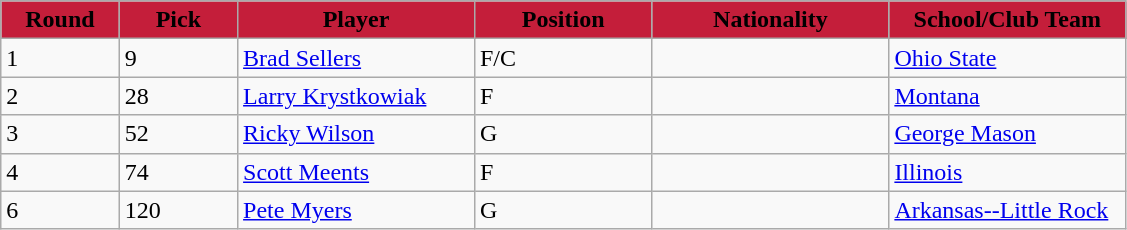<table class="wikitable sortable sortable">
<tr>
<th style="background:#C41E3A;" width="10%">Round</th>
<th style="background:#C41E3A;" width="10%">Pick</th>
<th style="background:#C41E3A;" width="20%">Player</th>
<th style="background:#C41E3A;" width="15%">Position</th>
<th style="background:#C41E3A;" width="20%">Nationality</th>
<th style="background:#C41E3A;" width="20%">School/Club Team</th>
</tr>
<tr>
<td>1</td>
<td>9</td>
<td><a href='#'>Brad Sellers</a></td>
<td>F/C</td>
<td></td>
<td><a href='#'>Ohio State</a></td>
</tr>
<tr>
<td>2</td>
<td>28</td>
<td><a href='#'>Larry Krystkowiak</a></td>
<td>F</td>
<td></td>
<td><a href='#'>Montana</a></td>
</tr>
<tr>
<td>3</td>
<td>52</td>
<td><a href='#'>Ricky Wilson</a></td>
<td>G</td>
<td></td>
<td><a href='#'>George Mason</a></td>
</tr>
<tr>
<td>4</td>
<td>74</td>
<td><a href='#'>Scott Meents</a></td>
<td>F</td>
<td></td>
<td><a href='#'>Illinois</a></td>
</tr>
<tr>
<td>6</td>
<td>120</td>
<td><a href='#'>Pete Myers</a></td>
<td>G</td>
<td></td>
<td><a href='#'>Arkansas--Little Rock</a></td>
</tr>
</table>
